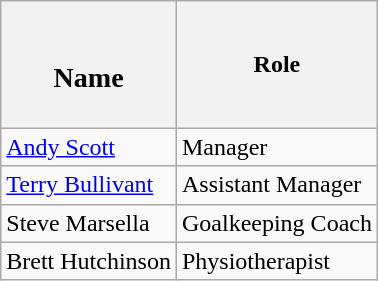<table class="wikitable">
<tr>
<th><br><h3>Name</h3></th>
<th>Role</th>
</tr>
<tr>
<td> <a href='#'>Andy Scott</a></td>
<td>Manager</td>
</tr>
<tr>
<td> <a href='#'>Terry Bullivant</a></td>
<td>Assistant Manager</td>
</tr>
<tr>
<td> Steve Marsella</td>
<td>Goalkeeping Coach</td>
</tr>
<tr>
<td> Brett Hutchinson</td>
<td>Physiotherapist</td>
</tr>
</table>
